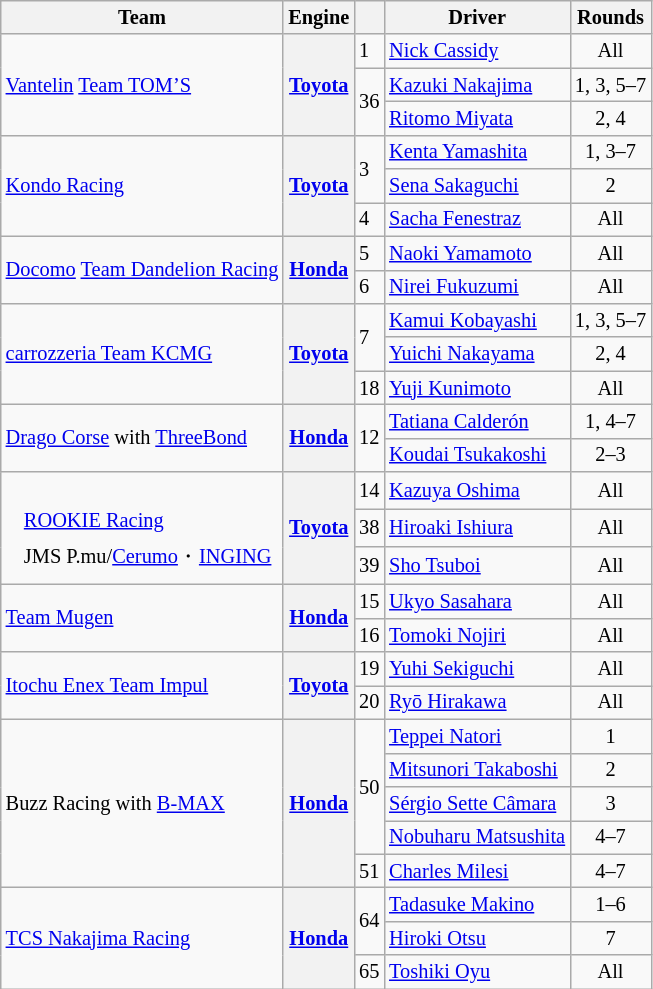<table class="wikitable" style="font-size:85%">
<tr>
<th>Team</th>
<th>Engine</th>
<th></th>
<th>Driver</th>
<th>Rounds</th>
</tr>
<tr>
<td rowspan="3"> <a href='#'>Vantelin</a> <a href='#'>Team TOM’S</a></td>
<th rowspan=3><a href='#'>Toyota</a></th>
<td id=1>1</td>
<td> <a href='#'>Nick Cassidy</a></td>
<td align=center>All</td>
</tr>
<tr>
<td rowspan="2" id="36">36</td>
<td> <a href='#'>Kazuki Nakajima</a></td>
<td align=center>1, 3, 5–7</td>
</tr>
<tr>
<td> <a href='#'>Ritomo Miyata</a></td>
<td align=center>2, 4</td>
</tr>
<tr>
<td rowspan="3"> <a href='#'>Kondo Racing</a></td>
<th rowspan=3><a href='#'>Toyota</a></th>
<td rowspan="2" id="3">3</td>
<td> <a href='#'>Kenta Yamashita</a></td>
<td align=center>1, 3–7</td>
</tr>
<tr>
<td> <a href='#'>Sena Sakaguchi</a></td>
<td align=center>2</td>
</tr>
<tr>
<td id="4">4</td>
<td> <a href='#'>Sacha Fenestraz</a></td>
<td align=center>All</td>
</tr>
<tr>
<td rowspan=2> <a href='#'>Docomo</a> <a href='#'>Team Dandelion Racing</a></td>
<th rowspan=2><a href='#'>Honda</a></th>
<td id=5>5</td>
<td> <a href='#'>Naoki Yamamoto</a></td>
<td align=center>All</td>
</tr>
<tr>
<td id=6>6</td>
<td> <a href='#'>Nirei Fukuzumi</a></td>
<td align=center>All</td>
</tr>
<tr>
<td rowspan="3"> <a href='#'>carrozzeria Team KCMG</a></td>
<th rowspan=3><a href='#'>Toyota</a></th>
<td rowspan="2" id="7">7</td>
<td> <a href='#'>Kamui Kobayashi</a></td>
<td align=center>1, 3, 5–7</td>
</tr>
<tr>
<td> <a href='#'>Yuichi Nakayama</a></td>
<td align=center>2, 4</td>
</tr>
<tr>
<td id=18>18</td>
<td> <a href='#'>Yuji Kunimoto</a></td>
<td align=center>All</td>
</tr>
<tr>
<td rowspan="2"> <a href='#'>Drago Corse</a> with <a href='#'>ThreeBond</a></td>
<th rowspan=2><a href='#'>Honda</a></th>
<td rowspan=2 id=12>12</td>
<td> <a href='#'>Tatiana Calderón</a></td>
<td align=center>1, 4–7</td>
</tr>
<tr>
<td> <a href='#'>Koudai Tsukakoshi</a></td>
<td align=center>2–3</td>
</tr>
<tr>
<td rowspan="3"><br><table style="float: left; border-top:transparent; border-right:transparent; border-bottom:transparent; border-left:transparent;">
<tr>
<td style=" border-top:transparent; border-right:transparent; border-bottom:transparent; border-left:transparent;" rowspan=2></td>
<td style=" border-top:transparent; border-right:transparent; border-bottom:transparent; border-left:transparent;"><a href='#'>ROOKIE Racing</a></td>
</tr>
<tr>
<td style=" border-top:transparent; border-right:transparent; border-bottom:transparent; border-left:transparent;">JMS P.mu/<a href='#'>Cerumo</a>・<a href='#'>INGING</a></td>
</tr>
<tr>
</tr>
</table>
</td>
<th rowspan=3><a href='#'>Toyota</a></th>
<td>14</td>
<td> <a href='#'>Kazuya Oshima</a></td>
<td align=center>All</td>
</tr>
<tr>
<td id=38>38</td>
<td> <a href='#'>Hiroaki Ishiura</a></td>
<td align=center>All</td>
</tr>
<tr>
<td id=39>39</td>
<td> <a href='#'>Sho Tsuboi</a></td>
<td align=center>All</td>
</tr>
<tr>
<td rowspan=2> <a href='#'>Team Mugen</a></td>
<th rowspan=2><a href='#'>Honda</a></th>
<td id=15>15</td>
<td> <a href='#'>Ukyo Sasahara</a></td>
<td align=center>All</td>
</tr>
<tr>
<td id=16>16</td>
<td> <a href='#'>Tomoki Nojiri</a></td>
<td align=center>All</td>
</tr>
<tr>
<td rowspan="2"> <a href='#'>Itochu Enex Team Impul</a></td>
<th rowspan=2><a href='#'>Toyota</a></th>
<td id=19>19</td>
<td> <a href='#'>Yuhi Sekiguchi</a></td>
<td align=center>All</td>
</tr>
<tr>
<td id=20>20</td>
<td> <a href='#'>Ryō Hirakawa</a></td>
<td align=center>All</td>
</tr>
<tr>
<td rowspan="5"> Buzz Racing with <a href='#'>B-MAX</a></td>
<th rowspan=5><a href='#'>Honda</a></th>
<td rowspan="4" id="50">50</td>
<td> <a href='#'>Teppei Natori</a></td>
<td align=center>1</td>
</tr>
<tr>
<td> <a href='#'>Mitsunori Takaboshi</a></td>
<td align=center>2</td>
</tr>
<tr>
<td> <a href='#'>Sérgio Sette Câmara</a></td>
<td align=center>3</td>
</tr>
<tr>
<td> <a href='#'>Nobuharu Matsushita</a></td>
<td align=center>4–7</td>
</tr>
<tr>
<td id=51>51</td>
<td> <a href='#'>Charles Milesi</a></td>
<td align=center>4–7</td>
</tr>
<tr>
<td rowspan="3"> <a href='#'>TCS Nakajima Racing</a></td>
<th rowspan=3><a href='#'>Honda</a></th>
<td rowspan="2"  id="64">64</td>
<td> <a href='#'>Tadasuke Makino</a></td>
<td align=center>1–6</td>
</tr>
<tr>
<td> <a href='#'>Hiroki Otsu</a></td>
<td align=center>7</td>
</tr>
<tr>
<td id="65">65</td>
<td> <a href='#'>Toshiki Oyu</a></td>
<td align=center>All</td>
</tr>
</table>
